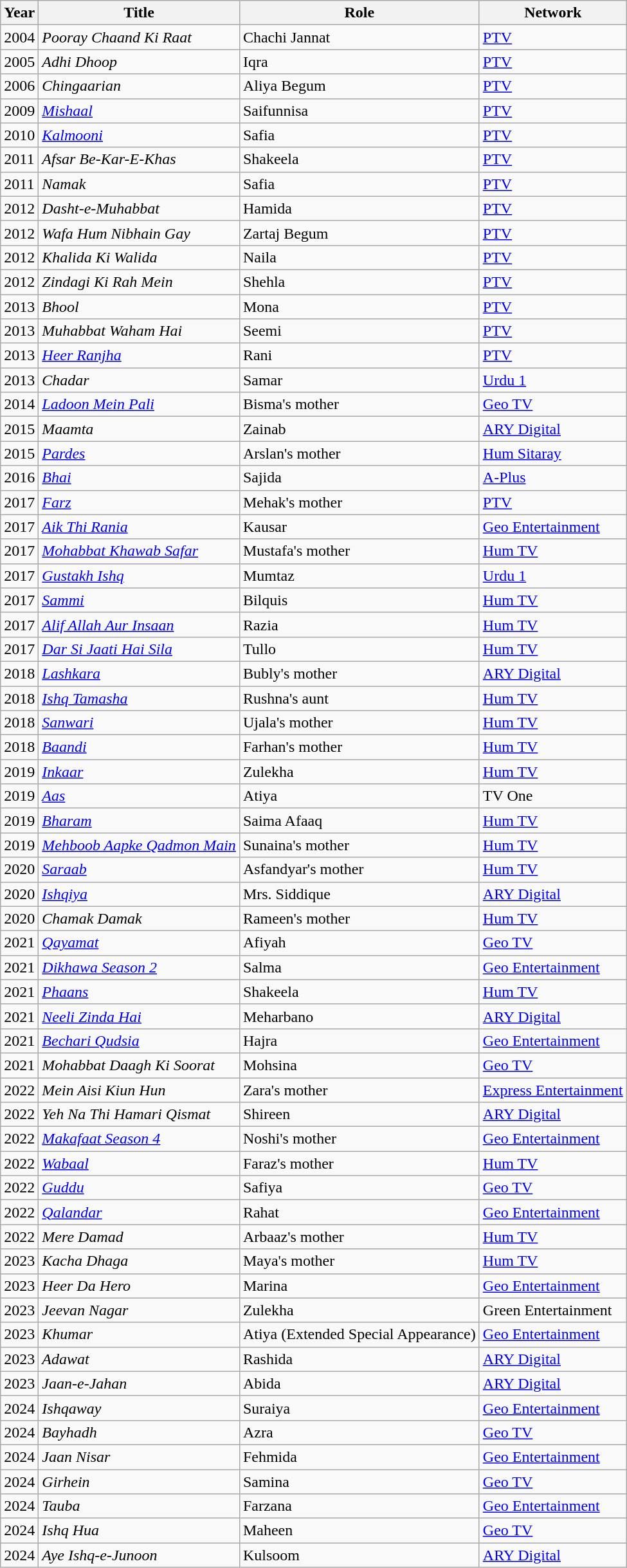<table class="wikitable sortable plainrowheaders">
<tr style="text-align:center;">
<th scope="col">Year</th>
<th scope="col">Title</th>
<th scope="col">Role</th>
<th scope="col">Network</th>
</tr>
<tr>
<td>2004</td>
<td><em>Pooray Chaand Ki Raat</em></td>
<td>Chachi Jannat</td>
<td><a href='#'>PTV</a></td>
</tr>
<tr>
<td>2005</td>
<td><em>Adhi Dhoop</em></td>
<td>Iqra</td>
<td><a href='#'>PTV</a></td>
</tr>
<tr>
<td>2006</td>
<td><em>Chingaarian</em></td>
<td>Aliya Begum</td>
<td><a href='#'>PTV</a></td>
</tr>
<tr>
<td>2009</td>
<td><em><a href='#'>Mishaal</a></em></td>
<td>Saifunnisa</td>
<td><a href='#'>PTV</a></td>
</tr>
<tr>
<td>2010</td>
<td><em><a href='#'>Kalmooni</a></em></td>
<td>Safia</td>
<td><a href='#'>PTV</a></td>
</tr>
<tr>
<td>2011</td>
<td><em>Afsar Be-Kar-E-Khas</em></td>
<td>Shakeela</td>
<td><a href='#'>PTV</a></td>
</tr>
<tr>
<td>2011</td>
<td><em>Namak</em></td>
<td>Safia</td>
<td><a href='#'>PTV</a></td>
</tr>
<tr>
<td>2012</td>
<td><em>Dasht-e-Muhabbat</em></td>
<td>Hamida</td>
<td><a href='#'>PTV</a></td>
</tr>
<tr>
<td>2012</td>
<td><em>Wafa Hum Nibhain Gay</em></td>
<td>Zartaj Begum</td>
<td><a href='#'>PTV</a></td>
</tr>
<tr>
<td>2012</td>
<td><em>Khalida Ki Walida</em></td>
<td>Naila</td>
<td><a href='#'>PTV</a></td>
</tr>
<tr>
<td>2012</td>
<td><em>Zindagi Ki Rah Mein</em></td>
<td>Shehla</td>
<td><a href='#'>PTV</a></td>
</tr>
<tr>
<td>2013</td>
<td><em>Bhool</em></td>
<td>Mona</td>
<td><a href='#'>PTV</a></td>
</tr>
<tr>
<td>2013</td>
<td><em>Muhabbat Waham Hai</em></td>
<td>Seemi</td>
<td><a href='#'>PTV</a></td>
</tr>
<tr>
<td>2013</td>
<td><em><a href='#'>Heer Ranjha</a></em></td>
<td>Rani</td>
<td><a href='#'>PTV</a></td>
</tr>
<tr>
<td>2013</td>
<td><em>Chadar</em></td>
<td>Samar</td>
<td><a href='#'>Urdu 1</a></td>
</tr>
<tr>
<td>2014</td>
<td><em><a href='#'>Ladoon Mein Pali</a></em></td>
<td>Bisma's mother</td>
<td><a href='#'>Geo TV</a></td>
</tr>
<tr>
<td>2015</td>
<td><em>Maamta</em></td>
<td>Zainab</td>
<td><a href='#'>ARY Digital</a></td>
</tr>
<tr>
<td>2015</td>
<td><em><a href='#'>Pardes</a></em></td>
<td>Arslan's mother</td>
<td><a href='#'>Hum Sitaray</a></td>
</tr>
<tr>
<td>2016</td>
<td><em><a href='#'>Bhai</a></em></td>
<td>Sajida</td>
<td><a href='#'>A-Plus</a></td>
</tr>
<tr>
<td>2017</td>
<td><em><a href='#'>Farz</a></em></td>
<td>Mehak's mother</td>
<td><a href='#'>PTV</a></td>
</tr>
<tr>
<td>2017</td>
<td><em><a href='#'>Aik Thi Rania</a></em></td>
<td>Kausar</td>
<td><a href='#'>Geo Entertainment</a></td>
</tr>
<tr>
<td>2017</td>
<td><em><a href='#'>Mohabbat Khawab Safar</a></em></td>
<td>Mustafa's mother</td>
<td><a href='#'>Hum TV</a></td>
</tr>
<tr>
<td>2017</td>
<td><em><a href='#'>Gustakh Ishq</a></em></td>
<td>Mumtaz</td>
<td><a href='#'>Urdu 1</a></td>
</tr>
<tr>
<td>2017</td>
<td><em><a href='#'>Sammi</a></em></td>
<td>Bilquis</td>
<td><a href='#'>Hum TV</a></td>
</tr>
<tr>
<td>2017</td>
<td><em><a href='#'>Alif Allah Aur Insaan</a></em></td>
<td>Razia</td>
<td><a href='#'>Hum TV</a></td>
</tr>
<tr>
<td>2017</td>
<td><em><a href='#'>Dar Si Jaati Hai Sila</a></em></td>
<td>Tullo</td>
<td><a href='#'>Hum TV</a></td>
</tr>
<tr>
<td>2018</td>
<td><em><a href='#'>Lashkara</a></em></td>
<td>Bubly's mother</td>
<td><a href='#'>ARY Digital</a></td>
</tr>
<tr>
<td>2018</td>
<td><em><a href='#'>Ishq Tamasha</a></em></td>
<td>Rushna's aunt</td>
<td><a href='#'>Hum TV</a></td>
</tr>
<tr>
<td>2018</td>
<td><em><a href='#'>Sanwari</a></em></td>
<td>Ujala's mother</td>
<td><a href='#'>Hum TV</a></td>
</tr>
<tr>
<td>2018</td>
<td><em><a href='#'>Baandi</a></em></td>
<td>Farhan's mother</td>
<td><a href='#'>Hum TV</a></td>
</tr>
<tr>
<td>2019</td>
<td><em><a href='#'>Inkaar</a></em></td>
<td>Zulekha</td>
<td><a href='#'>Hum TV</a></td>
</tr>
<tr>
<td>2019</td>
<td><em><a href='#'>Aas</a></em></td>
<td>Atiya</td>
<td>TV One</td>
</tr>
<tr>
<td>2019</td>
<td><em><a href='#'>Bharam</a></em></td>
<td>Saima Afaaq</td>
<td><a href='#'>Hum TV</a></td>
</tr>
<tr>
<td>2019</td>
<td><em><a href='#'>Mehboob Aapke Qadmon Main</a></em></td>
<td>Sunaina's mother</td>
<td><a href='#'>Hum TV</a></td>
</tr>
<tr>
<td>2020</td>
<td><em><a href='#'>Saraab</a></em></td>
<td>Asfandyar's mother</td>
<td><a href='#'>Hum TV</a></td>
</tr>
<tr>
<td>2020</td>
<td><em><a href='#'>Ishqiya</a></em></td>
<td>Mrs. Siddique</td>
<td><a href='#'>ARY Digital</a></td>
</tr>
<tr>
<td>2020</td>
<td><em>Chamak Damak</em></td>
<td>Rameen's mother</td>
<td><a href='#'>Hum TV</a></td>
</tr>
<tr>
<td>2021</td>
<td><em><a href='#'>Qayamat</a></em></td>
<td>Afiyah</td>
<td><a href='#'>Geo TV</a></td>
</tr>
<tr>
<td>2021</td>
<td><em><a href='#'>Dikhawa Season 2</a></em></td>
<td>Salma</td>
<td><a href='#'>Geo Entertainment</a></td>
</tr>
<tr>
<td>2021</td>
<td><em><a href='#'>Phaans</a></em></td>
<td>Shakeela</td>
<td><a href='#'>Hum TV</a></td>
</tr>
<tr>
<td>2021</td>
<td><em><a href='#'>Neeli Zinda Hai</a></em></td>
<td>Meharbano</td>
<td><a href='#'>ARY Digital</a></td>
</tr>
<tr>
<td>2021</td>
<td><em><a href='#'>Bechari Qudsia</a></em></td>
<td>Hajra</td>
<td><a href='#'>Geo Entertainment</a></td>
</tr>
<tr>
<td>2021</td>
<td><em>Mohabbat Daagh Ki Soorat</em></td>
<td>Mohsina</td>
<td><a href='#'>Geo TV</a></td>
</tr>
<tr>
<td>2022</td>
<td><em>Mein Aisi Kiun Hun</em></td>
<td>Zara's mother</td>
<td><a href='#'>Express Entertainment</a></td>
</tr>
<tr>
<td>2022</td>
<td><em>Yeh Na Thi Hamari Qismat</em></td>
<td>Shireen</td>
<td><a href='#'>ARY Digital</a></td>
</tr>
<tr>
<td>2022</td>
<td><em><a href='#'>Makafaat Season 4</a></em></td>
<td>Noshi's mother</td>
<td><a href='#'>Geo Entertainment</a></td>
</tr>
<tr>
<td>2022</td>
<td><em><a href='#'>Wabaal</a></em></td>
<td>Faraz's mother</td>
<td><a href='#'>Hum TV</a></td>
</tr>
<tr>
<td>2022</td>
<td><em><a href='#'>Guddu</a></em></td>
<td>Safiya</td>
<td><a href='#'>Geo TV</a></td>
</tr>
<tr>
<td>2022</td>
<td><em><a href='#'>Qalandar</a></em></td>
<td>Rahat</td>
<td><a href='#'>Geo Entertainment</a></td>
</tr>
<tr>
<td>2022</td>
<td><em>Mere Damad</em></td>
<td>Arbaaz's mother</td>
<td><a href='#'>Hum TV</a></td>
</tr>
<tr>
<td>2023</td>
<td><em>Kacha Dhaga</em></td>
<td>Maya's mother</td>
<td><a href='#'>Hum TV</a></td>
</tr>
<tr>
<td>2023</td>
<td><em>Heer Da Hero</em></td>
<td>Marina</td>
<td><a href='#'>Geo Entertainment</a></td>
</tr>
<tr>
<td>2023</td>
<td><em>Jeevan Nagar</em></td>
<td>Zulekha</td>
<td>Green Entertainment</td>
</tr>
<tr>
<td>2023</td>
<td><em>Khumar</em></td>
<td>Atiya (Extended Special Appearance)</td>
<td><a href='#'>Geo Entertainment</a></td>
</tr>
<tr>
<td>2023</td>
<td><em>Adawat</em></td>
<td>Rashida</td>
<td><a href='#'>ARY Digital</a></td>
</tr>
<tr>
<td>2023</td>
<td><em>Jaan-e-Jahan</em></td>
<td>Abida</td>
<td><a href='#'>ARY Digital</a></td>
</tr>
<tr>
<td>2024</td>
<td><em>Ishqaway</em></td>
<td>Suraiya</td>
<td><a href='#'>Geo Entertainment</a></td>
</tr>
<tr>
<td>2024</td>
<td><em>Bayhadh</em></td>
<td>Azra</td>
<td><a href='#'>Geo TV</a></td>
</tr>
<tr>
<td>2024</td>
<td><em>Jaan Nisar</em></td>
<td>Fehmida</td>
<td><a href='#'>Geo Entertainment</a></td>
</tr>
<tr>
<td>2024</td>
<td><em>Girhein</em></td>
<td>Samina</td>
<td><a href='#'>Geo TV</a></td>
</tr>
<tr>
<td>2024</td>
<td><em>Tauba</em></td>
<td>Farzana</td>
<td><a href='#'>Geo Entertainment</a></td>
</tr>
<tr>
<td>2024</td>
<td><em>Ishq Hua</em></td>
<td>Maheen</td>
<td><a href='#'>Geo TV</a></td>
</tr>
<tr>
<td>2024</td>
<td><em>Aye Ishq-e-Junoon</em></td>
<td>Kulsoom</td>
<td><a href='#'>ARY Digital</a></td>
</tr>
</table>
